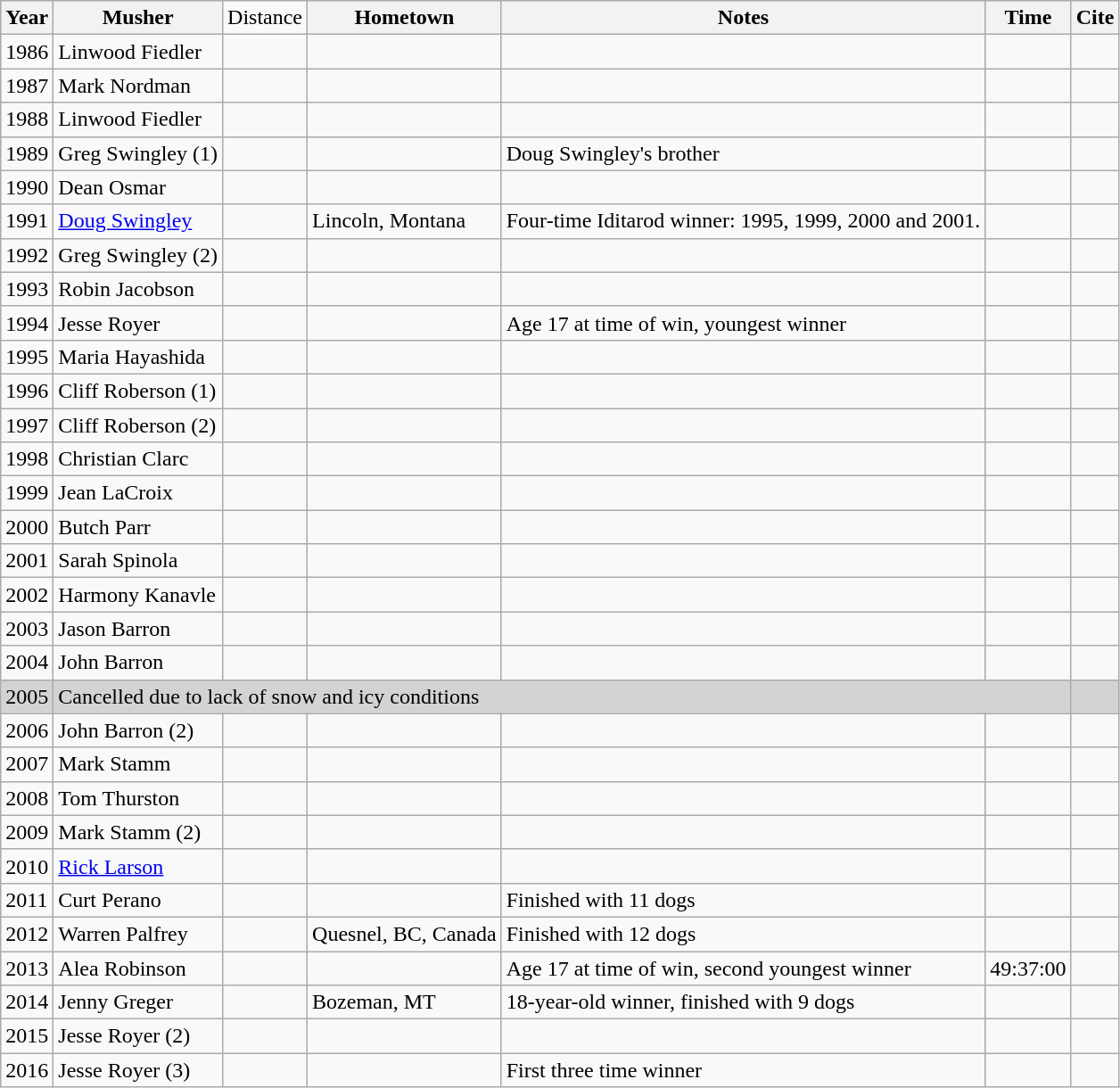<table class="wikitable">
<tr>
<th>Year</th>
<th>Musher</th>
<td>Distance</td>
<th>Hometown</th>
<th>Notes</th>
<th>Time</th>
<th>Cite</th>
</tr>
<tr>
<td>1986</td>
<td> Linwood Fiedler</td>
<td></td>
<td></td>
<td></td>
<td></td>
<td></td>
</tr>
<tr>
<td>1987</td>
<td> Mark Nordman</td>
<td></td>
<td></td>
<td></td>
<td></td>
<td></td>
</tr>
<tr>
<td>1988</td>
<td> Linwood Fiedler</td>
<td></td>
<td></td>
<td></td>
<td></td>
<td></td>
</tr>
<tr>
<td>1989</td>
<td> Greg Swingley (1)</td>
<td></td>
<td></td>
<td>Doug Swingley's brother</td>
<td></td>
<td></td>
</tr>
<tr>
<td>1990</td>
<td> Dean Osmar</td>
<td></td>
<td></td>
<td></td>
<td></td>
<td></td>
</tr>
<tr>
<td>1991</td>
<td> <a href='#'>Doug Swingley</a></td>
<td></td>
<td>Lincoln, Montana</td>
<td>Four-time Iditarod winner: 1995, 1999, 2000 and 2001.</td>
<td></td>
<td></td>
</tr>
<tr>
<td>1992</td>
<td> Greg Swingley (2)</td>
<td></td>
<td></td>
<td></td>
<td></td>
<td></td>
</tr>
<tr>
<td>1993</td>
<td> Robin Jacobson</td>
<td></td>
<td></td>
<td></td>
<td></td>
<td></td>
</tr>
<tr>
<td>1994</td>
<td> Jesse Royer</td>
<td></td>
<td></td>
<td>Age 17 at time of win, youngest winner</td>
<td></td>
<td></td>
</tr>
<tr>
<td>1995</td>
<td> Maria Hayashida</td>
<td></td>
<td></td>
<td></td>
<td></td>
<td></td>
</tr>
<tr>
<td>1996</td>
<td> Cliff Roberson (1)</td>
<td></td>
<td></td>
<td></td>
<td></td>
<td></td>
</tr>
<tr>
<td>1997</td>
<td> Cliff Roberson (2)</td>
<td></td>
<td></td>
<td></td>
<td></td>
<td></td>
</tr>
<tr>
<td>1998</td>
<td> Christian Clarc</td>
<td></td>
<td></td>
<td></td>
<td></td>
<td></td>
</tr>
<tr>
<td>1999</td>
<td> Jean LaCroix</td>
<td></td>
<td></td>
<td></td>
<td></td>
<td></td>
</tr>
<tr>
<td>2000</td>
<td> Butch Parr</td>
<td></td>
<td></td>
<td></td>
<td></td>
<td></td>
</tr>
<tr>
<td>2001</td>
<td> Sarah Spinola</td>
<td></td>
<td></td>
<td></td>
<td></td>
<td></td>
</tr>
<tr>
<td>2002</td>
<td> Harmony Kanavle</td>
<td></td>
<td></td>
<td></td>
<td></td>
<td></td>
</tr>
<tr>
<td>2003</td>
<td> Jason Barron</td>
<td></td>
<td></td>
<td></td>
<td></td>
<td></td>
</tr>
<tr>
<td>2004</td>
<td> John Barron</td>
<td></td>
<td></td>
<td></td>
<td></td>
<td></td>
</tr>
<tr style="background:lightgrey;">
<td>2005</td>
<td colspan="5">Cancelled due to lack of snow and icy conditions</td>
<td></td>
</tr>
<tr>
<td>2006</td>
<td> John Barron (2)</td>
<td></td>
<td></td>
<td></td>
<td></td>
<td></td>
</tr>
<tr>
<td>2007</td>
<td> Mark Stamm</td>
<td></td>
<td></td>
<td></td>
<td></td>
<td></td>
</tr>
<tr>
<td>2008</td>
<td>Tom Thurston</td>
<td></td>
<td></td>
<td></td>
<td></td>
<td></td>
</tr>
<tr>
<td>2009</td>
<td> Mark Stamm (2)</td>
<td></td>
<td></td>
<td></td>
<td></td>
<td></td>
</tr>
<tr>
<td>2010</td>
<td> <a href='#'>Rick Larson</a></td>
<td></td>
<td></td>
<td></td>
<td></td>
<td></td>
</tr>
<tr>
<td>2011</td>
<td> Curt Perano</td>
<td></td>
<td></td>
<td>Finished with 11 dogs</td>
<td></td>
<td></td>
</tr>
<tr>
<td>2012</td>
<td> Warren Palfrey</td>
<td></td>
<td>Quesnel, BC, Canada</td>
<td>Finished with 12 dogs</td>
<td></td>
<td></td>
</tr>
<tr>
<td>2013</td>
<td> Alea Robinson</td>
<td></td>
<td></td>
<td>Age 17 at time of win, second youngest winner</td>
<td>49:37:00</td>
<td></td>
</tr>
<tr>
<td>2014</td>
<td>  Jenny Greger</td>
<td></td>
<td>Bozeman, MT</td>
<td>18-year-old winner, finished with 9 dogs</td>
<td></td>
<td></td>
</tr>
<tr>
<td>2015</td>
<td> Jesse Royer (2)</td>
<td></td>
<td></td>
<td></td>
<td></td>
<td></td>
</tr>
<tr>
<td>2016</td>
<td> Jesse Royer (3)</td>
<td></td>
<td></td>
<td>First three time winner</td>
<td></td>
<td></td>
</tr>
</table>
